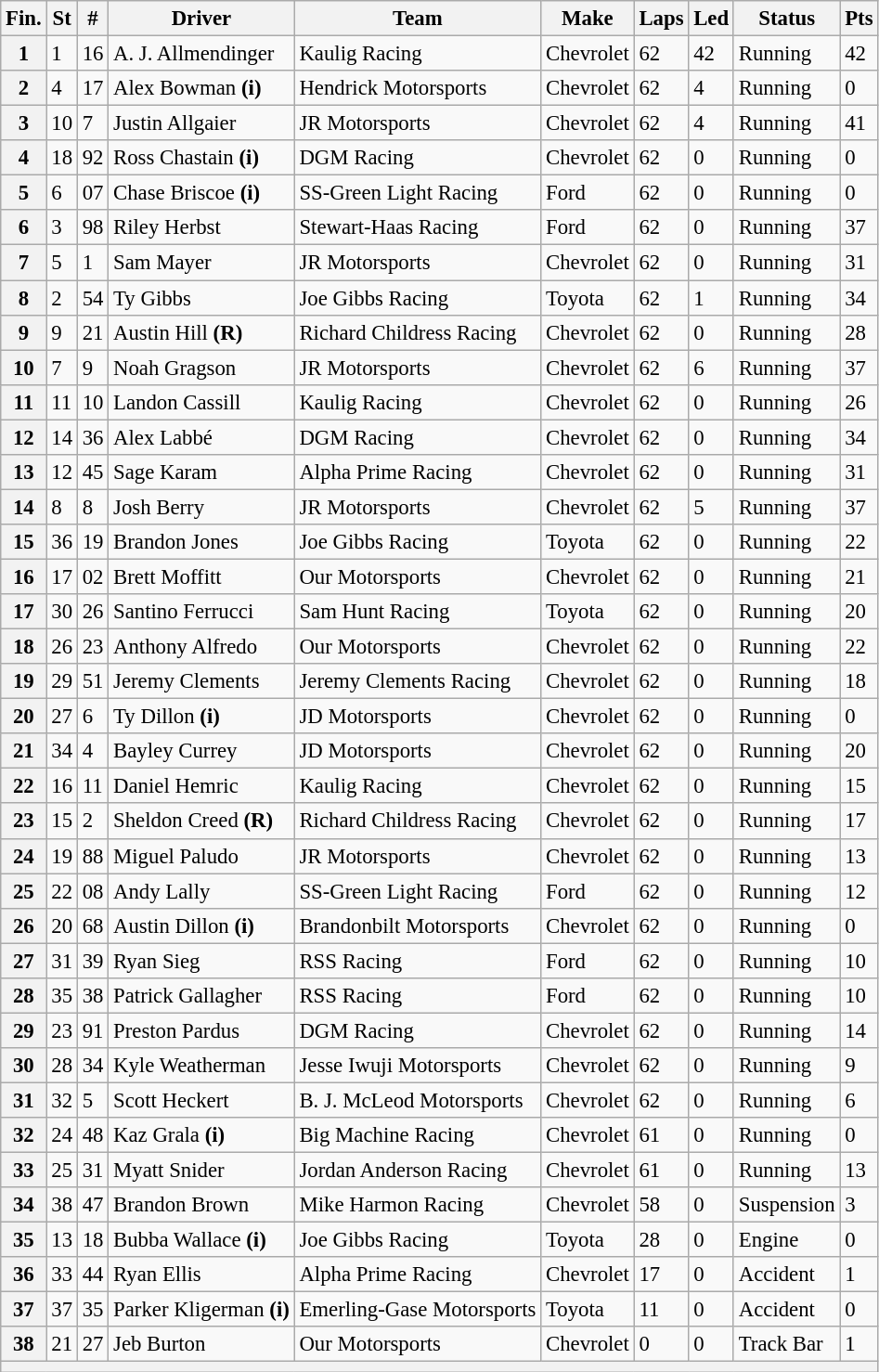<table class="wikitable" style="font-size:95%">
<tr>
<th>Fin.</th>
<th>St</th>
<th>#</th>
<th>Driver</th>
<th>Team</th>
<th>Make</th>
<th>Laps</th>
<th>Led</th>
<th>Status</th>
<th>Pts</th>
</tr>
<tr>
<th>1</th>
<td>1</td>
<td>16</td>
<td>A. J. Allmendinger</td>
<td>Kaulig Racing</td>
<td>Chevrolet</td>
<td>62</td>
<td>42</td>
<td>Running</td>
<td>42</td>
</tr>
<tr>
<th>2</th>
<td>4</td>
<td>17</td>
<td>Alex Bowman <strong>(i)</strong></td>
<td>Hendrick Motorsports</td>
<td>Chevrolet</td>
<td>62</td>
<td>4</td>
<td>Running</td>
<td>0</td>
</tr>
<tr>
<th>3</th>
<td>10</td>
<td>7</td>
<td>Justin Allgaier</td>
<td>JR Motorsports</td>
<td>Chevrolet</td>
<td>62</td>
<td>4</td>
<td>Running</td>
<td>41</td>
</tr>
<tr>
<th>4</th>
<td>18</td>
<td>92</td>
<td>Ross Chastain <strong>(i)</strong></td>
<td>DGM Racing</td>
<td>Chevrolet</td>
<td>62</td>
<td>0</td>
<td>Running</td>
<td>0</td>
</tr>
<tr>
<th>5</th>
<td>6</td>
<td>07</td>
<td>Chase Briscoe <strong>(i)</strong></td>
<td>SS-Green Light Racing</td>
<td>Ford</td>
<td>62</td>
<td>0</td>
<td>Running</td>
<td>0</td>
</tr>
<tr>
<th>6</th>
<td>3</td>
<td>98</td>
<td>Riley Herbst</td>
<td>Stewart-Haas Racing</td>
<td>Ford</td>
<td>62</td>
<td>0</td>
<td>Running</td>
<td>37</td>
</tr>
<tr>
<th>7</th>
<td>5</td>
<td>1</td>
<td>Sam Mayer</td>
<td>JR Motorsports</td>
<td>Chevrolet</td>
<td>62</td>
<td>0</td>
<td>Running</td>
<td>31</td>
</tr>
<tr>
<th>8</th>
<td>2</td>
<td>54</td>
<td>Ty Gibbs</td>
<td>Joe Gibbs Racing</td>
<td>Toyota</td>
<td>62</td>
<td>1</td>
<td>Running</td>
<td>34</td>
</tr>
<tr>
<th>9</th>
<td>9</td>
<td>21</td>
<td>Austin Hill <strong>(R)</strong></td>
<td>Richard Childress Racing</td>
<td>Chevrolet</td>
<td>62</td>
<td>0</td>
<td>Running</td>
<td>28</td>
</tr>
<tr>
<th>10</th>
<td>7</td>
<td>9</td>
<td>Noah Gragson</td>
<td>JR Motorsports</td>
<td>Chevrolet</td>
<td>62</td>
<td>6</td>
<td>Running</td>
<td>37</td>
</tr>
<tr>
<th>11</th>
<td>11</td>
<td>10</td>
<td>Landon Cassill</td>
<td>Kaulig Racing</td>
<td>Chevrolet</td>
<td>62</td>
<td>0</td>
<td>Running</td>
<td>26</td>
</tr>
<tr>
<th>12</th>
<td>14</td>
<td>36</td>
<td>Alex Labbé</td>
<td>DGM Racing</td>
<td>Chevrolet</td>
<td>62</td>
<td>0</td>
<td>Running</td>
<td>34</td>
</tr>
<tr>
<th>13</th>
<td>12</td>
<td>45</td>
<td>Sage Karam</td>
<td>Alpha Prime Racing</td>
<td>Chevrolet</td>
<td>62</td>
<td>0</td>
<td>Running</td>
<td>31</td>
</tr>
<tr>
<th>14</th>
<td>8</td>
<td>8</td>
<td>Josh Berry</td>
<td>JR Motorsports</td>
<td>Chevrolet</td>
<td>62</td>
<td>5</td>
<td>Running</td>
<td>37</td>
</tr>
<tr>
<th>15</th>
<td>36</td>
<td>19</td>
<td>Brandon Jones</td>
<td>Joe Gibbs Racing</td>
<td>Toyota</td>
<td>62</td>
<td>0</td>
<td>Running</td>
<td>22</td>
</tr>
<tr>
<th>16</th>
<td>17</td>
<td>02</td>
<td>Brett Moffitt</td>
<td>Our Motorsports</td>
<td>Chevrolet</td>
<td>62</td>
<td>0</td>
<td>Running</td>
<td>21</td>
</tr>
<tr>
<th>17</th>
<td>30</td>
<td>26</td>
<td>Santino Ferrucci</td>
<td>Sam Hunt Racing</td>
<td>Toyota</td>
<td>62</td>
<td>0</td>
<td>Running</td>
<td>20</td>
</tr>
<tr>
<th>18</th>
<td>26</td>
<td>23</td>
<td>Anthony Alfredo</td>
<td>Our Motorsports</td>
<td>Chevrolet</td>
<td>62</td>
<td>0</td>
<td>Running</td>
<td>22</td>
</tr>
<tr>
<th>19</th>
<td>29</td>
<td>51</td>
<td>Jeremy Clements</td>
<td>Jeremy Clements Racing</td>
<td>Chevrolet</td>
<td>62</td>
<td>0</td>
<td>Running</td>
<td>18</td>
</tr>
<tr>
<th>20</th>
<td>27</td>
<td>6</td>
<td>Ty Dillon <strong>(i)</strong></td>
<td>JD Motorsports</td>
<td>Chevrolet</td>
<td>62</td>
<td>0</td>
<td>Running</td>
<td>0</td>
</tr>
<tr>
<th>21</th>
<td>34</td>
<td>4</td>
<td>Bayley Currey</td>
<td>JD Motorsports</td>
<td>Chevrolet</td>
<td>62</td>
<td>0</td>
<td>Running</td>
<td>20</td>
</tr>
<tr>
<th>22</th>
<td>16</td>
<td>11</td>
<td>Daniel Hemric</td>
<td>Kaulig Racing</td>
<td>Chevrolet</td>
<td>62</td>
<td>0</td>
<td>Running</td>
<td>15</td>
</tr>
<tr>
<th>23</th>
<td>15</td>
<td>2</td>
<td>Sheldon Creed <strong>(R)</strong></td>
<td>Richard Childress Racing</td>
<td>Chevrolet</td>
<td>62</td>
<td>0</td>
<td>Running</td>
<td>17</td>
</tr>
<tr>
<th>24</th>
<td>19</td>
<td>88</td>
<td>Miguel Paludo</td>
<td>JR Motorsports</td>
<td>Chevrolet</td>
<td>62</td>
<td>0</td>
<td>Running</td>
<td>13</td>
</tr>
<tr>
<th>25</th>
<td>22</td>
<td>08</td>
<td>Andy Lally</td>
<td>SS-Green Light Racing</td>
<td>Ford</td>
<td>62</td>
<td>0</td>
<td>Running</td>
<td>12</td>
</tr>
<tr>
<th>26</th>
<td>20</td>
<td>68</td>
<td>Austin Dillon <strong>(i)</strong></td>
<td>Brandonbilt Motorsports</td>
<td>Chevrolet</td>
<td>62</td>
<td>0</td>
<td>Running</td>
<td>0</td>
</tr>
<tr>
<th>27</th>
<td>31</td>
<td>39</td>
<td>Ryan Sieg</td>
<td>RSS Racing</td>
<td>Ford</td>
<td>62</td>
<td>0</td>
<td>Running</td>
<td>10</td>
</tr>
<tr>
<th>28</th>
<td>35</td>
<td>38</td>
<td>Patrick Gallagher</td>
<td>RSS Racing</td>
<td>Ford</td>
<td>62</td>
<td>0</td>
<td>Running</td>
<td>10</td>
</tr>
<tr>
<th>29</th>
<td>23</td>
<td>91</td>
<td>Preston Pardus</td>
<td>DGM Racing</td>
<td>Chevrolet</td>
<td>62</td>
<td>0</td>
<td>Running</td>
<td>14</td>
</tr>
<tr>
<th>30</th>
<td>28</td>
<td>34</td>
<td>Kyle Weatherman</td>
<td>Jesse Iwuji Motorsports</td>
<td>Chevrolet</td>
<td>62</td>
<td>0</td>
<td>Running</td>
<td>9</td>
</tr>
<tr>
<th>31</th>
<td>32</td>
<td>5</td>
<td>Scott Heckert</td>
<td>B. J. McLeod Motorsports</td>
<td>Chevrolet</td>
<td>62</td>
<td>0</td>
<td>Running</td>
<td>6</td>
</tr>
<tr>
<th>32</th>
<td>24</td>
<td>48</td>
<td>Kaz Grala <strong>(i)</strong></td>
<td>Big Machine Racing</td>
<td>Chevrolet</td>
<td>61</td>
<td>0</td>
<td>Running</td>
<td>0</td>
</tr>
<tr>
<th>33</th>
<td>25</td>
<td>31</td>
<td>Myatt Snider</td>
<td>Jordan Anderson Racing</td>
<td>Chevrolet</td>
<td>61</td>
<td>0</td>
<td>Running</td>
<td>13</td>
</tr>
<tr>
<th>34</th>
<td>38</td>
<td>47</td>
<td>Brandon Brown</td>
<td>Mike Harmon Racing</td>
<td>Chevrolet</td>
<td>58</td>
<td>0</td>
<td>Suspension</td>
<td>3</td>
</tr>
<tr>
<th>35</th>
<td>13</td>
<td>18</td>
<td>Bubba Wallace <strong>(i)</strong></td>
<td>Joe Gibbs Racing</td>
<td>Toyota</td>
<td>28</td>
<td>0</td>
<td>Engine</td>
<td>0</td>
</tr>
<tr>
<th>36</th>
<td>33</td>
<td>44</td>
<td>Ryan Ellis</td>
<td>Alpha Prime Racing</td>
<td>Chevrolet</td>
<td>17</td>
<td>0</td>
<td>Accident</td>
<td>1</td>
</tr>
<tr>
<th>37</th>
<td>37</td>
<td>35</td>
<td>Parker Kligerman <strong>(i)</strong></td>
<td>Emerling-Gase Motorsports</td>
<td>Toyota</td>
<td>11</td>
<td>0</td>
<td>Accident</td>
<td>0</td>
</tr>
<tr>
<th>38</th>
<td>21</td>
<td>27</td>
<td>Jeb Burton</td>
<td>Our Motorsports</td>
<td>Chevrolet</td>
<td>0</td>
<td>0</td>
<td>Track Bar</td>
<td>1</td>
</tr>
<tr>
<th colspan="10"></th>
</tr>
</table>
